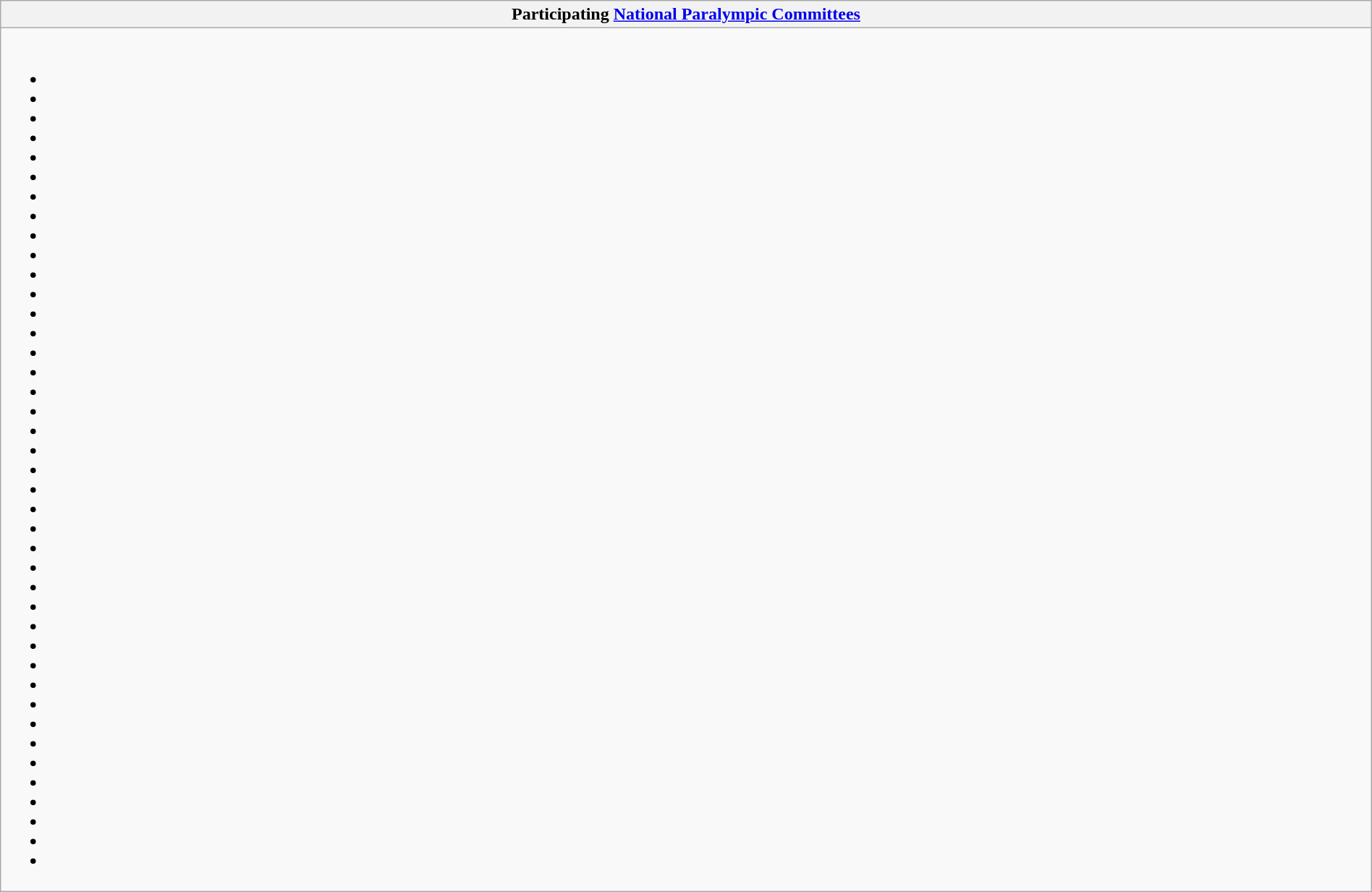<table class="wikitable collapsible" style="width:100%;">
<tr>
<th>Participating <a href='#'>National Paralympic Committees</a></th>
</tr>
<tr>
<td><br><ul><li></li><li></li><li></li><li></li><li></li><li></li><li></li><li></li><li></li><li></li><li></li><li></li><li></li><li></li><li></li><li></li><li></li><li></li><li></li><li></li><li></li><li></li><li></li><li></li><li></li><li></li><li></li><li></li><li></li><li></li><li></li><li></li><li></li><li></li><li></li><li></li><li></li><li></li><li></li><li></li><li></li></ul></td>
</tr>
</table>
